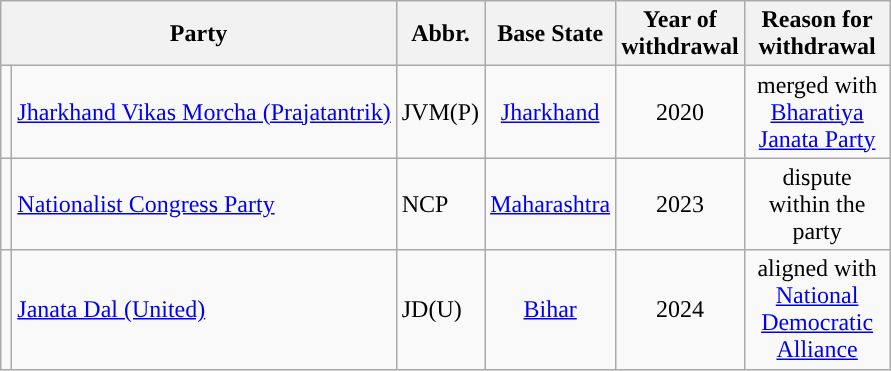<table class="wikitable sortable">
<tr>
<th colspan="2" style="width:30px;">Party</th>
<th>Abbr.</th>
<th style="width:80px;">Base State</th>
<th style="width:60px;">Year of withdrawal</th>
<th style="width:90px;">Reason for withdrawal</th>
</tr>
<tr>
<td style="background-color:"></td>
<td><a href='#'>Jharkhand Vikas Morcha (Prajatantrik)</a></td>
<td>JVM(P)</td>
<td style="text-align: center;"><a href='#'>Jharkhand</a></td>
<td style="text-align: center;">2020</td>
<td style="text-align: center;">merged with <a href='#'>Bharatiya Janata Party</a></td>
</tr>
<tr>
<td style="background-color:"></td>
<td><a href='#'>Nationalist Congress Party</a></td>
<td>NCP</td>
<td style="text-align: center;"><a href='#'>Maharashtra</a></td>
<td style="text-align: center;">2023</td>
<td style="text-align: center;">dispute within the party</td>
</tr>
<tr>
<td style="background-color:"></td>
<td><a href='#'>Janata Dal (United)</a></td>
<td>JD(U)</td>
<td style="text-align: center;"><a href='#'>Bihar</a></td>
<td style="text-align: center;">2024</td>
<td style="text-align: center;">aligned with <a href='#'>National Democratic Alliance</a></td>
</tr>
</table>
